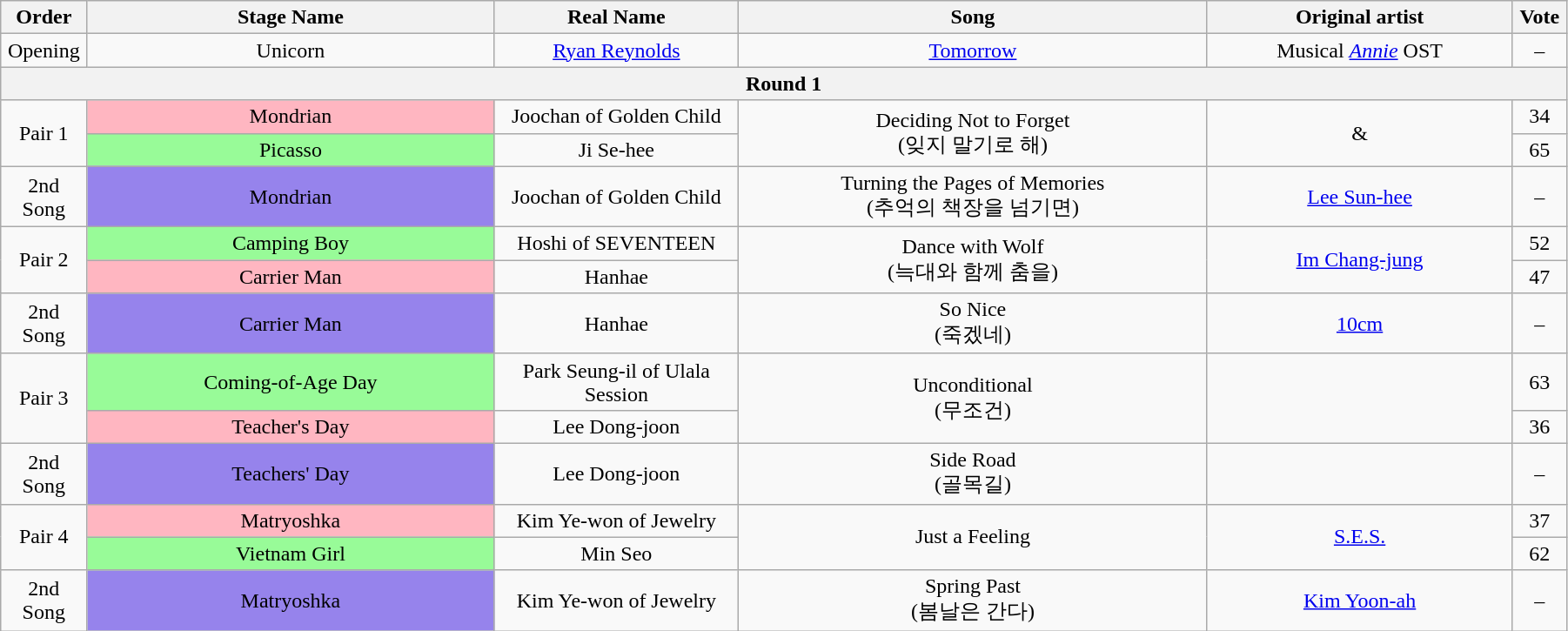<table class="wikitable" style="text-align:center; width:95%;">
<tr>
<th style="width:1%;">Order</th>
<th style="width:20%;">Stage Name</th>
<th style="width:12%;">Real Name</th>
<th style="width:23%;">Song</th>
<th style="width:15%;">Original artist</th>
<th style="width:1%;">Vote</th>
</tr>
<tr>
<td>Opening</td>
<td>Unicorn</td>
<td><a href='#'>Ryan Reynolds</a></td>
<td><a href='#'>Tomorrow</a></td>
<td>Musical <em><a href='#'>Annie</a></em> OST</td>
<td>–</td>
</tr>
<tr>
<th colspan=6>Round 1</th>
</tr>
<tr>
<td rowspan=2>Pair 1</td>
<td bgcolor="lightpink">Mondrian</td>
<td>Joochan of Golden Child</td>
<td rowspan=2>Deciding Not to Forget<br>(잊지 말기로 해)</td>
<td rowspan=2> & </td>
<td>34</td>
</tr>
<tr>
<td bgcolor="palegreen">Picasso</td>
<td>Ji Se-hee</td>
<td>65</td>
</tr>
<tr>
<td>2nd Song</td>
<td bgcolor="#9683EC">Mondrian</td>
<td>Joochan of Golden Child</td>
<td>Turning the Pages of Memories<br>(추억의 책장을 넘기면)</td>
<td><a href='#'>Lee Sun-hee</a></td>
<td>–</td>
</tr>
<tr>
<td rowspan=2>Pair 2</td>
<td bgcolor="palegreen">Camping Boy</td>
<td>Hoshi of SEVENTEEN</td>
<td rowspan=2>Dance with Wolf<br>(늑대와 함께 춤을)</td>
<td rowspan=2><a href='#'>Im Chang-jung</a></td>
<td>52</td>
</tr>
<tr>
<td bgcolor="lightpink">Carrier Man</td>
<td>Hanhae</td>
<td>47</td>
</tr>
<tr>
<td>2nd Song</td>
<td bgcolor="#9683EC">Carrier Man</td>
<td>Hanhae</td>
<td>So Nice<br>(죽겠네)</td>
<td><a href='#'>10cm</a></td>
<td>–</td>
</tr>
<tr>
<td rowspan=2>Pair 3</td>
<td bgcolor="palegreen">Coming-of-Age Day</td>
<td>Park Seung-il of Ulala Session</td>
<td rowspan=2>Unconditional<br>(무조건)</td>
<td rowspan=2></td>
<td>63</td>
</tr>
<tr>
<td bgcolor="lightpink">Teacher's Day</td>
<td>Lee Dong-joon</td>
<td>36</td>
</tr>
<tr>
<td>2nd Song</td>
<td bgcolor="#9683EC">Teachers' Day</td>
<td>Lee Dong-joon</td>
<td>Side Road<br>(골목길)</td>
<td></td>
<td>–</td>
</tr>
<tr>
<td rowspan=2>Pair 4</td>
<td bgcolor="lightpink">Matryoshka</td>
<td>Kim Ye-won of Jewelry</td>
<td rowspan=2>Just a Feeling</td>
<td rowspan=2><a href='#'>S.E.S.</a></td>
<td>37</td>
</tr>
<tr>
<td bgcolor="palegreen">Vietnam Girl</td>
<td>Min Seo</td>
<td>62</td>
</tr>
<tr>
<td>2nd Song</td>
<td bgcolor="#9683EC">Matryoshka</td>
<td>Kim Ye-won of Jewelry</td>
<td>Spring Past<br>(봄날은 간다)</td>
<td><a href='#'>Kim Yoon-ah</a></td>
<td>–</td>
</tr>
</table>
